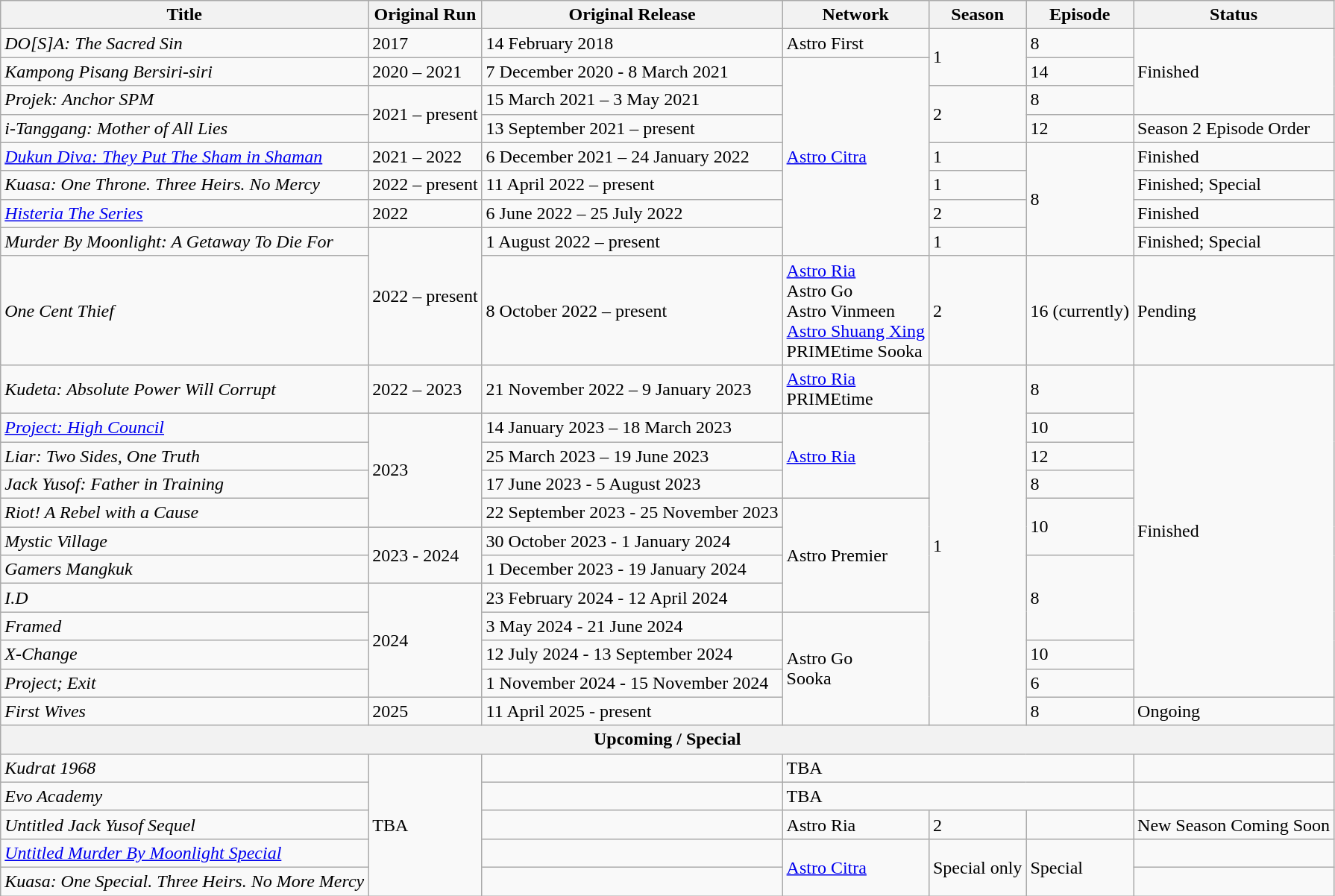<table class="wikitable sortable">
<tr>
<th>Title</th>
<th>Original Run</th>
<th>Original Release</th>
<th>Network</th>
<th>Season</th>
<th>Episode</th>
<th>Status</th>
</tr>
<tr>
<td><em>DO[S]A: The Sacred Sin</em></td>
<td>2017</td>
<td>14 February 2018</td>
<td>Astro First</td>
<td rowspan="2">1</td>
<td>8</td>
<td rowspan="3">Finished</td>
</tr>
<tr>
<td><em>Kampong Pisang Bersiri-siri</em></td>
<td>2020 – 2021</td>
<td>7 December 2020 - 8 March 2021</td>
<td rowspan="7"><a href='#'>Astro Citra</a></td>
<td>14</td>
</tr>
<tr>
<td><em>Projek: Anchor SPM</em></td>
<td rowspan="2">2021 – present</td>
<td>15 March 2021 – 3 May 2021</td>
<td rowspan="2">2</td>
<td>8</td>
</tr>
<tr>
<td><em>i-Tanggang: Mother of All Lies</em></td>
<td>13 September 2021 – present</td>
<td>12</td>
<td>Season 2 Episode Order</td>
</tr>
<tr>
<td><a href='#'><em>Dukun Diva: They Put The Sham in Shaman</em></a></td>
<td>2021 – 2022</td>
<td>6 December 2021 – 24 January 2022</td>
<td>1</td>
<td rowspan="4">8</td>
<td>Finished</td>
</tr>
<tr>
<td><em>Kuasa: One Throne. Three Heirs. No Mercy</em></td>
<td>2022 – present</td>
<td>11 April 2022 – present</td>
<td>1</td>
<td>Finished; Special</td>
</tr>
<tr>
<td><a href='#'><em>Histeria The Series</em></a></td>
<td>2022</td>
<td>6 June 2022 – 25 July 2022</td>
<td>2</td>
<td>Finished</td>
</tr>
<tr>
<td><em>Murder By Moonlight: A Getaway To Die For</em></td>
<td rowspan="2">2022 – present</td>
<td>1 August 2022 – present</td>
<td>1</td>
<td>Finished; Special</td>
</tr>
<tr>
<td><em>One Cent Thief</em></td>
<td>8 October 2022 – present</td>
<td><a href='#'>Astro Ria</a><br>Astro Go<br>Astro Vinmeen<br><a href='#'>Astro Shuang Xing</a><br>PRIMEtime
Sooka</td>
<td>2</td>
<td>16 (currently)</td>
<td>Pending</td>
</tr>
<tr>
<td><em>Kudeta: Absolute Power Will Corrupt</em></td>
<td>2022 – 2023</td>
<td>21 November 2022 – 9 January 2023</td>
<td><a href='#'>Astro Ria</a><br>PRIMEtime</td>
<td rowspan="12">1</td>
<td>8</td>
<td rowspan="11">Finished</td>
</tr>
<tr>
<td><a href='#'><em>Project: High Council</em></a></td>
<td rowspan="4">2023</td>
<td>14 January 2023 – 18 March 2023</td>
<td rowspan="3"><a href='#'>Astro Ria</a></td>
<td>10</td>
</tr>
<tr>
<td><em>Liar: Two Sides, One Truth</em></td>
<td>25 March 2023 – 19 June 2023</td>
<td>12</td>
</tr>
<tr>
<td><em>Jack Yusof: Father in Training</em></td>
<td>17 June 2023 - 5 August 2023</td>
<td>8</td>
</tr>
<tr>
<td><em>Riot! A Rebel with a Cause</em></td>
<td>22 September 2023 - 25 November 2023</td>
<td rowspan="4">Astro Premier</td>
<td rowspan="2">10</td>
</tr>
<tr>
<td><em>Mystic Village</em></td>
<td rowspan="2">2023 - 2024</td>
<td>30 October 2023 - 1 January 2024</td>
</tr>
<tr>
<td><em>Gamers Mangkuk</em></td>
<td>1 December 2023 - 19 January 2024</td>
<td rowspan="3">8</td>
</tr>
<tr>
<td><em>I.D</em></td>
<td rowspan="4">2024</td>
<td>23 February 2024 - 12 April 2024</td>
</tr>
<tr>
<td><em>Framed</em></td>
<td>3 May 2024 - 21 June 2024</td>
<td rowspan="4">Astro Go<br>Sooka</td>
</tr>
<tr>
<td><em>X-Change</em></td>
<td>12 July 2024 - 13 September 2024</td>
<td>10</td>
</tr>
<tr>
<td><em>Project; Exit</em></td>
<td>1 November 2024 - 15 November 2024</td>
<td>6</td>
</tr>
<tr>
<td><em>First Wives</em></td>
<td>2025</td>
<td>11 April 2025 - present</td>
<td>8</td>
<td>Ongoing</td>
</tr>
<tr>
<th colspan="7">Upcoming / Special</th>
</tr>
<tr>
<td><em>Kudrat 1968</em></td>
<td rowspan="5">TBA</td>
<td></td>
<td colspan="3">TBA</td>
<td></td>
</tr>
<tr>
<td><em>Evo Academy</em></td>
<td></td>
<td colspan="3">TBA</td>
<td></td>
</tr>
<tr>
<td><em>Untitled Jack Yusof Sequel</em></td>
<td></td>
<td>Astro Ria</td>
<td>2</td>
<td></td>
<td>New Season Coming Soon</td>
</tr>
<tr>
<td><a href='#'><em>Untitled Murder By Moonlight Special</em></a></td>
<td></td>
<td rowspan="2"><a href='#'>Astro Citra</a></td>
<td rowspan="2">Special only</td>
<td rowspan="2">Special</td>
<td></td>
</tr>
<tr>
<td><em>Kuasa: One Special. Three Heirs. No More Mercy</em></td>
<td></td>
<td></td>
</tr>
</table>
